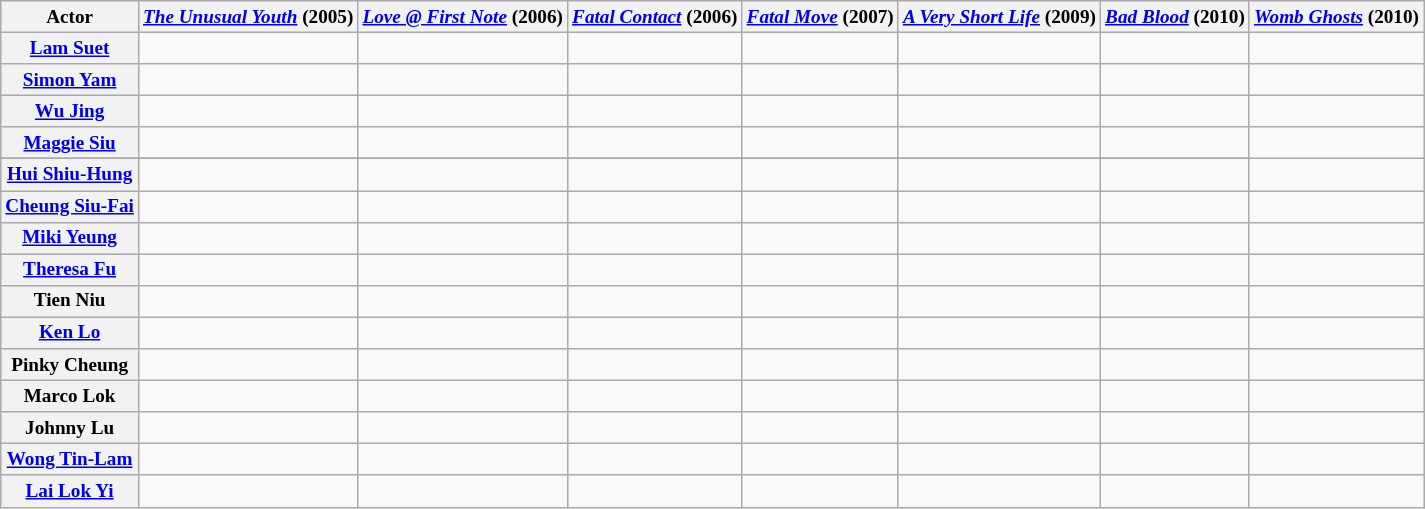<table class="wikitable" style="text-align:center;font-size:80%;">
<tr>
<th>Actor</th>
<th><em><a href='#'>The Unusual Youth</a></em> (2005)</th>
<th><em><a href='#'>Love @ First Note</a></em> (2006)</th>
<th><em><a href='#'>Fatal Contact</a></em> (2006)</th>
<th><em><a href='#'>Fatal Move</a></em> (2007)</th>
<th><em><a href='#'>A Very Short Life</a></em> (2009)</th>
<th><em><a href='#'>Bad Blood</a></em> (2010)</th>
<th><em><a href='#'>Womb Ghosts</a></em> (2010)</th>
</tr>
<tr>
<th><a href='#'>Lam Suet</a></th>
<td></td>
<td></td>
<td></td>
<td></td>
<td></td>
<td></td>
<td></td>
</tr>
<tr>
<th><a href='#'>Simon Yam</a></th>
<td></td>
<td></td>
<td></td>
<td></td>
<td></td>
<td></td>
<td></td>
</tr>
<tr>
<th><a href='#'>Wu Jing</a></th>
<td></td>
<td></td>
<td></td>
<td></td>
<td></td>
<td></td>
</tr>
<tr>
<th><a href='#'>Maggie Siu</a></th>
<td></td>
<td></td>
<td></td>
<td></td>
<td></td>
<td></td>
<td></td>
</tr>
<tr>
</tr>
<tr>
<th><a href='#'>Hui Shiu-Hung</a></th>
<td></td>
<td></td>
<td></td>
<td></td>
<td></td>
<td></td>
</tr>
<tr>
<th><a href='#'>Cheung Siu-Fai</a></th>
<td></td>
<td></td>
<td></td>
<td></td>
<td></td>
<td></td>
<td></td>
</tr>
<tr>
<th><a href='#'>Miki Yeung</a></th>
<td></td>
<td></td>
<td></td>
<td></td>
<td></td>
<td></td>
<td></td>
</tr>
<tr>
<th><a href='#'>Theresa Fu</a></th>
<td></td>
<td></td>
<td></td>
<td></td>
<td></td>
<td></td>
<td></td>
</tr>
<tr>
<th>Tien Niu</th>
<td></td>
<td></td>
<td></td>
<td></td>
<td></td>
<td></td>
</tr>
<tr>
<th><a href='#'>Ken Lo</a></th>
<td></td>
<td></td>
<td></td>
<td></td>
<td></td>
<td></td>
<td></td>
</tr>
<tr>
<th>Pinky Cheung</th>
<td></td>
<td></td>
<td></td>
<td></td>
<td></td>
<td></td>
<td></td>
</tr>
<tr>
<th>Marco Lok</th>
<td></td>
<td></td>
<td></td>
<td></td>
<td></td>
<td></td>
<td></td>
</tr>
<tr>
<th>Johnny Lu</th>
<td></td>
<td></td>
<td></td>
<td></td>
<td></td>
<td></td>
<td></td>
</tr>
<tr>
<th><a href='#'>Wong Tin-Lam</a></th>
<td></td>
<td></td>
<td></td>
<td></td>
<td></td>
<td></td>
<td></td>
</tr>
<tr>
<th><a href='#'>Lai Lok Yi</a></th>
<td></td>
<td></td>
<td></td>
<td></td>
<td></td>
<td></td>
<td></td>
</tr>
</table>
